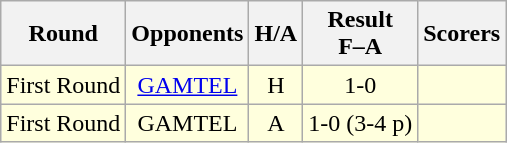<table class="wikitable" style="text-align:center">
<tr>
<th>Round</th>
<th>Opponents</th>
<th>H/A</th>
<th>Result<br>F–A</th>
<th>Scorers</th>
</tr>
<tr style="background:#ffd;">
<td>First Round</td>
<td><a href='#'>GAMTEL</a></td>
<td>H</td>
<td>1-0</td>
<td></td>
</tr>
<tr style="background:#ffd;">
<td>First Round</td>
<td>GAMTEL</td>
<td>A</td>
<td>1-0 (3-4 p)</td>
<td></td>
</tr>
</table>
